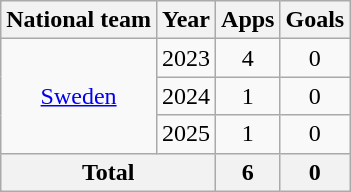<table class="wikitable" style="text-align:center">
<tr>
<th>National team</th>
<th>Year</th>
<th>Apps</th>
<th>Goals</th>
</tr>
<tr>
<td rowspan="3"><a href='#'>Sweden</a></td>
<td>2023</td>
<td>4</td>
<td>0</td>
</tr>
<tr>
<td>2024</td>
<td>1</td>
<td>0</td>
</tr>
<tr>
<td>2025</td>
<td>1</td>
<td>0</td>
</tr>
<tr>
<th colspan="2">Total</th>
<th>6</th>
<th>0</th>
</tr>
</table>
